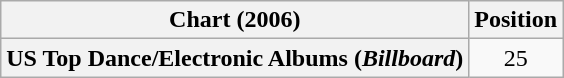<table class="wikitable plainrowheaders" style="text-align:center">
<tr>
<th scope="col">Chart (2006)</th>
<th scope="col">Position</th>
</tr>
<tr>
<th scope="row">US Top Dance/Electronic Albums (<em>Billboard</em>)</th>
<td>25</td>
</tr>
</table>
